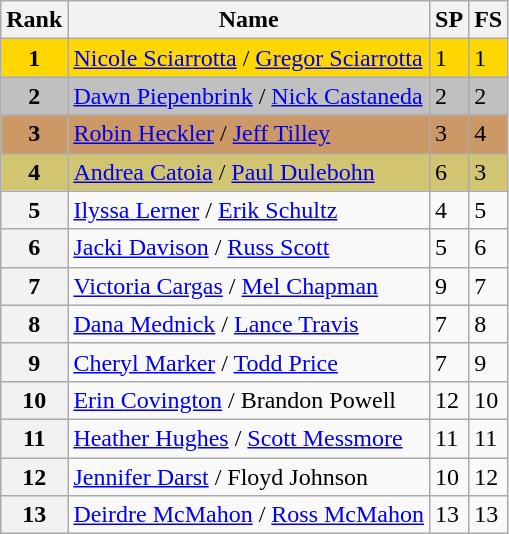<table class="wikitable">
<tr>
<th>Rank</th>
<th>Name</th>
<th>SP</th>
<th>FS</th>
</tr>
<tr bgcolor="gold">
<td align="center"><strong>1</strong></td>
<td><a href='#'>Nicole Sciarrotta</a> / <a href='#'>Gregor Sciarrotta</a></td>
<td>1</td>
<td>1</td>
</tr>
<tr bgcolor="silver">
<td align="center"><strong>2</strong></td>
<td><a href='#'>Dawn Piepenbrink</a> / <a href='#'>Nick Castaneda</a></td>
<td>2</td>
<td>2</td>
</tr>
<tr bgcolor="cc9966">
<td align="center"><strong>3</strong></td>
<td><a href='#'>Robin Heckler</a> / <a href='#'>Jeff Tilley</a></td>
<td>3</td>
<td>4</td>
</tr>
<tr bgcolor="#d1c571">
<td align="center"><strong>4</strong></td>
<td><a href='#'>Andrea Catoia</a> / <a href='#'>Paul Dulebohn</a></td>
<td>6</td>
<td>3</td>
</tr>
<tr>
<th>5</th>
<td><a href='#'>Ilyssa Lerner</a> / <a href='#'>Erik Schultz</a></td>
<td>4</td>
<td>5</td>
</tr>
<tr>
<th>6</th>
<td><a href='#'>Jacki Davison</a> / <a href='#'>Russ Scott</a></td>
<td>5</td>
<td>6</td>
</tr>
<tr>
<th>7</th>
<td><a href='#'>Victoria Cargas</a> / <a href='#'>Mel Chapman</a></td>
<td>9</td>
<td>7</td>
</tr>
<tr>
<th>8</th>
<td><a href='#'>Dana Mednick</a> / <a href='#'>Lance Travis</a></td>
<td>7</td>
<td>8</td>
</tr>
<tr>
<th>9</th>
<td><a href='#'>Cheryl Marker</a> / <a href='#'>Todd Price</a></td>
<td>7</td>
<td>9</td>
</tr>
<tr>
<th>10</th>
<td><a href='#'>Erin Covington</a> / Brandon Powell</td>
<td>12</td>
<td>10</td>
</tr>
<tr>
<th>11</th>
<td><a href='#'>Heather Hughes</a> / <a href='#'>Scott Messmore</a></td>
<td>11</td>
<td>11</td>
</tr>
<tr>
<th>12</th>
<td><a href='#'>Jennifer Darst</a> / Floyd Johnson</td>
<td>10</td>
<td>12</td>
</tr>
<tr>
<th>13</th>
<td><a href='#'>Deirdre McMahon</a> / <a href='#'>Ross McMahon</a></td>
<td>13</td>
<td>13</td>
</tr>
</table>
